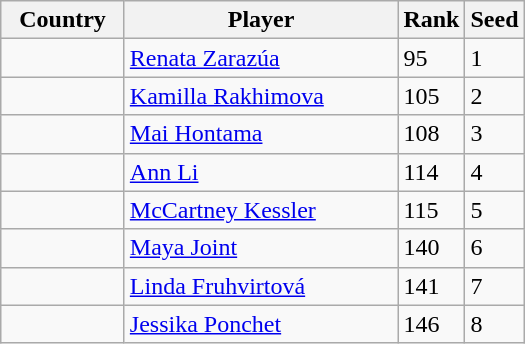<table class="wikitable">
<tr>
<th width="75">Country</th>
<th width="175">Player</th>
<th>Rank</th>
<th>Seed</th>
</tr>
<tr>
<td></td>
<td><a href='#'>Renata Zarazúa</a></td>
<td>95</td>
<td>1</td>
</tr>
<tr>
<td></td>
<td><a href='#'>Kamilla Rakhimova</a></td>
<td>105</td>
<td>2</td>
</tr>
<tr>
<td></td>
<td><a href='#'>Mai Hontama</a></td>
<td>108</td>
<td>3</td>
</tr>
<tr>
<td></td>
<td><a href='#'>Ann Li</a></td>
<td>114</td>
<td>4</td>
</tr>
<tr>
<td></td>
<td><a href='#'>McCartney Kessler</a></td>
<td>115</td>
<td>5</td>
</tr>
<tr>
<td></td>
<td><a href='#'>Maya Joint</a></td>
<td>140</td>
<td>6</td>
</tr>
<tr>
<td></td>
<td><a href='#'>Linda Fruhvirtová</a></td>
<td>141</td>
<td>7</td>
</tr>
<tr>
<td></td>
<td><a href='#'>Jessika Ponchet</a></td>
<td>146</td>
<td>8</td>
</tr>
</table>
